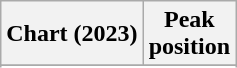<table class="wikitable sortable plainrowheaders">
<tr>
<th>Chart (2023)</th>
<th>Peak<br>position</th>
</tr>
<tr>
</tr>
<tr>
</tr>
</table>
